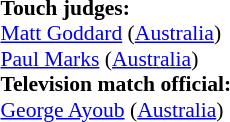<table style="width:100%; font-size:90%;">
<tr>
<td><br><strong>Touch judges:</strong>
<br><a href='#'>Matt Goddard</a> (<a href='#'>Australia</a>)
<br><a href='#'>Paul Marks</a> (<a href='#'>Australia</a>)
<br><strong>Television match official:</strong>
<br><a href='#'>George Ayoub</a> (<a href='#'>Australia</a>)</td>
</tr>
</table>
